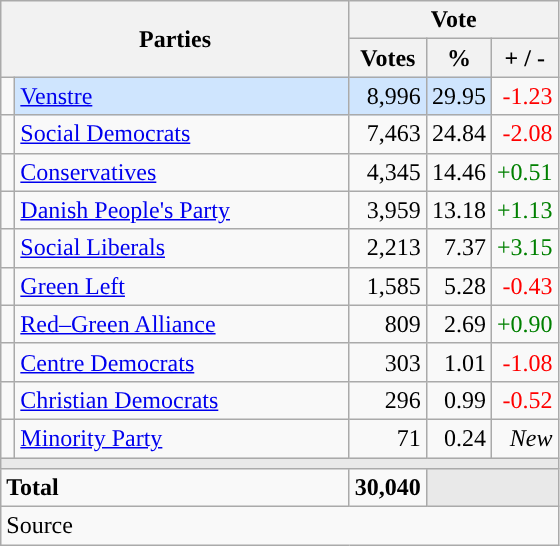<table class="wikitable" style="text-align:right;">
<tr>
<th style="text-align:centre;" rowspan="2" colspan="2" width="225">Parties</th>
<th colspan="3">Vote</th>
</tr>
<tr>
<th width="15">Votes</th>
<th width="15">%</th>
<th width="15">+ / -</th>
</tr>
<tr>
<td width="2" style="color:inherit;background:"></td>
<td bgcolor=#cfe5fe  align="left"><a href='#'>Venstre</a></td>
<td bgcolor=#cfe5fe>8,996</td>
<td bgcolor=#cfe5fe>29.95</td>
<td style=color:red;>-1.23</td>
</tr>
<tr>
<td width="2" style="color:inherit;background:"></td>
<td align="left"><a href='#'>Social Democrats</a></td>
<td>7,463</td>
<td>24.84</td>
<td style=color:red;>-2.08</td>
</tr>
<tr>
<td width="2" style="color:inherit;background:"></td>
<td align="left"><a href='#'>Conservatives</a></td>
<td>4,345</td>
<td>14.46</td>
<td style=color:green;>+0.51</td>
</tr>
<tr>
<td width="2" style="color:inherit;background:"></td>
<td align="left"><a href='#'>Danish People's Party</a></td>
<td>3,959</td>
<td>13.18</td>
<td style=color:green;>+1.13</td>
</tr>
<tr>
<td width="2" style="color:inherit;background:"></td>
<td align="left"><a href='#'>Social Liberals</a></td>
<td>2,213</td>
<td>7.37</td>
<td style=color:green;>+3.15</td>
</tr>
<tr>
<td width="2" style="color:inherit;background:"></td>
<td align="left"><a href='#'>Green Left</a></td>
<td>1,585</td>
<td>5.28</td>
<td style=color:red;>-0.43</td>
</tr>
<tr>
<td width="2" style="color:inherit;background:"></td>
<td align="left"><a href='#'>Red–Green Alliance</a></td>
<td>809</td>
<td>2.69</td>
<td style=color:green;>+0.90</td>
</tr>
<tr>
<td width="2" style="color:inherit;background:"></td>
<td align="left"><a href='#'>Centre Democrats</a></td>
<td>303</td>
<td>1.01</td>
<td style=color:red;>-1.08</td>
</tr>
<tr>
<td width="2" style="color:inherit;background:"></td>
<td align="left"><a href='#'>Christian Democrats</a></td>
<td>296</td>
<td>0.99</td>
<td style=color:red;>-0.52</td>
</tr>
<tr>
<td width="2" style="color:inherit;background:"></td>
<td align="left"><a href='#'>Minority Party</a></td>
<td>71</td>
<td>0.24</td>
<td><em>New</em></td>
</tr>
<tr>
<td colspan="7" bgcolor="#E9E9E9"></td>
</tr>
<tr>
<td align="left" colspan="2"><strong>Total</strong></td>
<td><strong>30,040</strong></td>
<td bgcolor="#E9E9E9" colspan="2"></td>
</tr>
<tr>
<td align="left" colspan="6">Source</td>
</tr>
</table>
